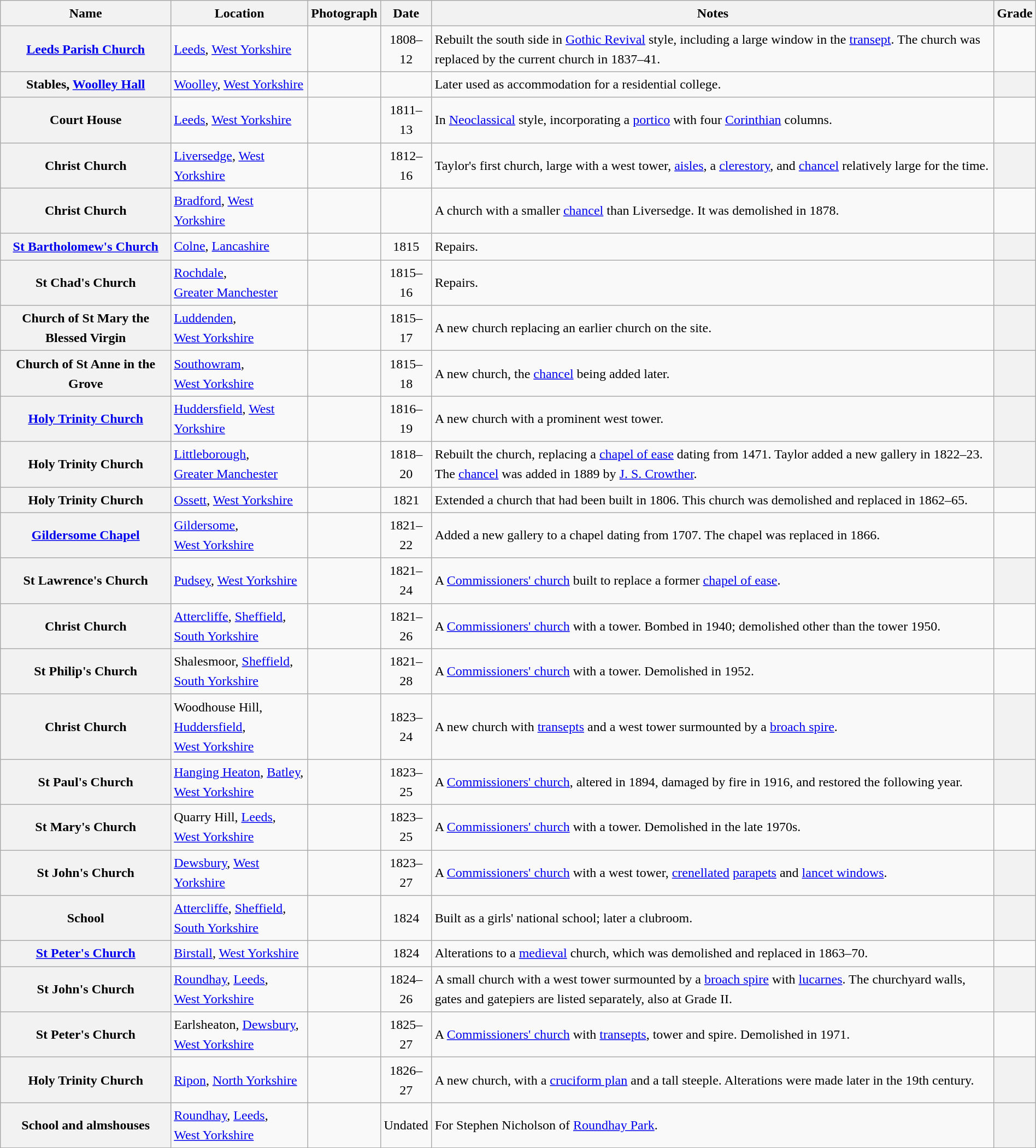<table class="wikitable sortable plainrowheaders" style="width:100%;border:0px;text-align:left;line-height:150%;">
<tr>
<th style="col" style="width:120px">Name</th>
<th style="col" style="width:150px">Location</th>
<th style="col" style="width:100px" class="unsortable">Photograph</th>
<th style="col" style="width:80px">Date</th>
<th scope="col" class="unsortable">Notes</th>
<th style="col" style="width:24px">Grade</th>
</tr>
<tr>
<th scope="row"><a href='#'>Leeds Parish Church</a></th>
<td><a href='#'>Leeds</a>, <a href='#'>West Yorkshire</a><br><small></small></td>
<td></td>
<td align="center">1808–12</td>
<td>Rebuilt the south side in <a href='#'>Gothic Revival</a> style, including a large window in the <a href='#'>transept</a>.  The church was replaced by the current church in 1837–41.</td>
<td></td>
</tr>
<tr>
<th scope="row">Stables, <a href='#'>Woolley Hall</a></th>
<td><a href='#'>Woolley</a>, <a href='#'>West Yorkshire</a><br><small></small></td>
<td></td>
<td align="center"></td>
<td>Later used as accommodation for a residential college.</td>
<th></th>
</tr>
<tr>
<th scope="row">Court House</th>
<td><a href='#'>Leeds</a>, <a href='#'>West Yorkshire</a></td>
<td></td>
<td align="center">1811–13</td>
<td>In <a href='#'>Neoclassical</a> style, incorporating a <a href='#'>portico</a> with four <a href='#'>Corinthian</a> columns.</td>
<td></td>
</tr>
<tr>
<th scope="row">Christ Church</th>
<td><a href='#'>Liversedge</a>, <a href='#'>West Yorkshire</a><br><small></small></td>
<td></td>
<td align="center">1812–16</td>
<td>Taylor's first church, large with a west tower, <a href='#'>aisles</a>, a <a href='#'>clerestory</a>, and <a href='#'>chancel</a> relatively large for the time.</td>
<th></th>
</tr>
<tr>
<th scope="row">Christ Church</th>
<td><a href='#'>Bradford</a>, <a href='#'>West Yorkshire</a></td>
<td></td>
<td align="center"></td>
<td>A church with a smaller <a href='#'>chancel</a> than Liversedge.  It was demolished in 1878.</td>
<td></td>
</tr>
<tr>
<th scope="row"><a href='#'>St Bartholomew's Church</a></th>
<td><a href='#'>Colne</a>, <a href='#'>Lancashire</a><small><br></small></td>
<td></td>
<td align="center">1815</td>
<td>Repairs.</td>
<th></th>
</tr>
<tr>
<th scope="row">St Chad's Church</th>
<td><a href='#'>Rochdale</a>,<br><a href='#'>Greater Manchester</a><br><small></small></td>
<td></td>
<td align="center">1815–16</td>
<td>Repairs.</td>
<th></th>
</tr>
<tr>
<th scope="row">Church of St Mary the Blessed Virgin</th>
<td><a href='#'>Luddenden</a>,<br><a href='#'>West Yorkshire</a><br><small></small></td>
<td></td>
<td align="center">1815–17</td>
<td>A new church replacing an earlier church on the site.</td>
<th></th>
</tr>
<tr>
<th scope="row">Church of St Anne in the Grove</th>
<td><a href='#'>Southowram</a>,<br><a href='#'>West Yorkshire</a><br><small></small></td>
<td></td>
<td align="center">1815–18</td>
<td>A new church, the <a href='#'>chancel</a> being added later.</td>
<th></th>
</tr>
<tr>
<th scope="row"><a href='#'>Holy Trinity Church</a></th>
<td><a href='#'>Huddersfield</a>, <a href='#'>West Yorkshire</a><br><small></small></td>
<td></td>
<td align="center">1816–19</td>
<td>A new church with a prominent west tower.</td>
<th></th>
</tr>
<tr>
<th scope="row">Holy Trinity Church</th>
<td><a href='#'>Littleborough</a>,<br><a href='#'>Greater Manchester</a><br><small></small></td>
<td></td>
<td align="center">1818–20</td>
<td>Rebuilt the church, replacing a <a href='#'>chapel of ease</a> dating from 1471.  Taylor added a new gallery in 1822–23. The <a href='#'>chancel</a> was added in 1889 by <a href='#'>J. S. Crowther</a>.</td>
<th></th>
</tr>
<tr>
<th scope="row">Holy Trinity Church</th>
<td><a href='#'>Ossett</a>, <a href='#'>West Yorkshire</a><br><small></small></td>
<td></td>
<td align="center">1821</td>
<td>Extended a church that had been built in 1806.  This church was demolished and replaced in 1862–65.</td>
<td></td>
</tr>
<tr>
<th scope="row"><a href='#'>Gildersome Chapel</a></th>
<td><a href='#'>Gildersome</a>,<br><a href='#'>West Yorkshire</a><br><small></small></td>
<td></td>
<td align="center">1821–22</td>
<td>Added a new gallery to a chapel dating from 1707.  The chapel was replaced in 1866.</td>
<td></td>
</tr>
<tr>
<th scope="row">St Lawrence's Church</th>
<td><a href='#'>Pudsey</a>, <a href='#'>West Yorkshire</a><br><small></small></td>
<td></td>
<td align="center">1821–24</td>
<td>A <a href='#'>Commissioners' church</a> built to replace a former <a href='#'>chapel of ease</a>.</td>
<th></th>
</tr>
<tr>
<th scope="row">Christ Church</th>
<td><a href='#'>Attercliffe</a>, <a href='#'>Sheffield</a>,<br><a href='#'>South Yorkshire</a></td>
<td></td>
<td align="center">1821–26</td>
<td>A <a href='#'>Commissioners' church</a> with a tower. Bombed in 1940; demolished other than the tower 1950.</td>
<td></td>
</tr>
<tr>
<th scope="row">St Philip's Church</th>
<td>Shalesmoor, <a href='#'>Sheffield</a>,<br><a href='#'>South Yorkshire</a></td>
<td></td>
<td align="center">1821–28</td>
<td>A <a href='#'>Commissioners' church</a> with a tower. Demolished in 1952.</td>
<td></td>
</tr>
<tr>
<th scope="row">Christ Church</th>
<td>Woodhouse Hill, <a href='#'>Huddersfield</a>,<br><a href='#'>West Yorkshire</a><br><small></small></td>
<td></td>
<td align="center">1823–24</td>
<td>A new church with <a href='#'>transepts</a> and a west tower surmounted by a <a href='#'>broach spire</a>.</td>
<th></th>
</tr>
<tr>
<th scope="row">St Paul's Church</th>
<td><a href='#'>Hanging Heaton</a>, <a href='#'>Batley</a>,<br><a href='#'>West Yorkshire</a><br><small></small></td>
<td></td>
<td align="center">1823–25</td>
<td>A <a href='#'>Commissioners' church</a>, altered in 1894, damaged by fire in 1916, and restored the following year.</td>
<th></th>
</tr>
<tr>
<th scope="row">St Mary's Church</th>
<td>Quarry Hill, <a href='#'>Leeds</a>,<br><a href='#'>West Yorkshire</a></td>
<td></td>
<td align="center">1823–25</td>
<td>A <a href='#'>Commissioners' church</a> with a tower. Demolished in the late 1970s.</td>
<td></td>
</tr>
<tr>
<th scope="row">St John's Church</th>
<td><a href='#'>Dewsbury</a>, <a href='#'>West Yorkshire</a><br><small></small></td>
<td></td>
<td align="center">1823–27</td>
<td>A <a href='#'>Commissioners' church</a> with a west tower, <a href='#'>crenellated</a> <a href='#'>parapets</a> and <a href='#'>lancet windows</a>.</td>
<th></th>
</tr>
<tr>
<th scope="row">School</th>
<td><a href='#'>Attercliffe</a>, <a href='#'>Sheffield</a>,<br><a href='#'>South Yorkshire</a><br><small></small></td>
<td></td>
<td align="center">1824</td>
<td>Built as a girls' national school; later a clubroom.</td>
<th></th>
</tr>
<tr>
<th scope="row"><a href='#'>St Peter's Church</a></th>
<td><a href='#'>Birstall</a>, <a href='#'>West Yorkshire</a><br><small></small></td>
<td></td>
<td align="center">1824</td>
<td>Alterations to a <a href='#'>medieval</a> church, which was demolished and replaced in 1863–70.</td>
<td></td>
</tr>
<tr>
<th scope="row">St John's Church</th>
<td><a href='#'>Roundhay</a>, <a href='#'>Leeds</a>,<br><a href='#'>West Yorkshire</a><br><small></small></td>
<td></td>
<td align="center">1824–26</td>
<td>A small church with a west tower surmounted by a <a href='#'>broach spire</a> with <a href='#'>lucarnes</a>.  The churchyard walls, gates and gatepiers are listed separately, also at Grade II.</td>
<th></th>
</tr>
<tr>
<th scope="row">St Peter's Church</th>
<td>Earlsheaton, <a href='#'>Dewsbury</a>,<br><a href='#'>West Yorkshire</a></td>
<td></td>
<td align="center">1825–27</td>
<td>A <a href='#'>Commissioners' church</a> with <a href='#'>transepts</a>, tower and spire. Demolished in 1971.</td>
<td></td>
</tr>
<tr>
<th scope="row">Holy Trinity Church</th>
<td><a href='#'>Ripon</a>, <a href='#'>North Yorkshire</a><br><small></small></td>
<td></td>
<td align="center">1826–27</td>
<td>A new church, with a <a href='#'>cruciform plan</a> and a tall steeple.  Alterations were made later in the 19th century.</td>
<th></th>
</tr>
<tr>
<th scope="row">School and almshouses</th>
<td><a href='#'>Roundhay</a>, <a href='#'>Leeds</a>,<br><a href='#'>West Yorkshire</a><br><small></small></td>
<td></td>
<td align="center">Undated</td>
<td>For Stephen Nicholson of <a href='#'>Roundhay Park</a>.</td>
<th></th>
</tr>
<tr>
</tr>
</table>
